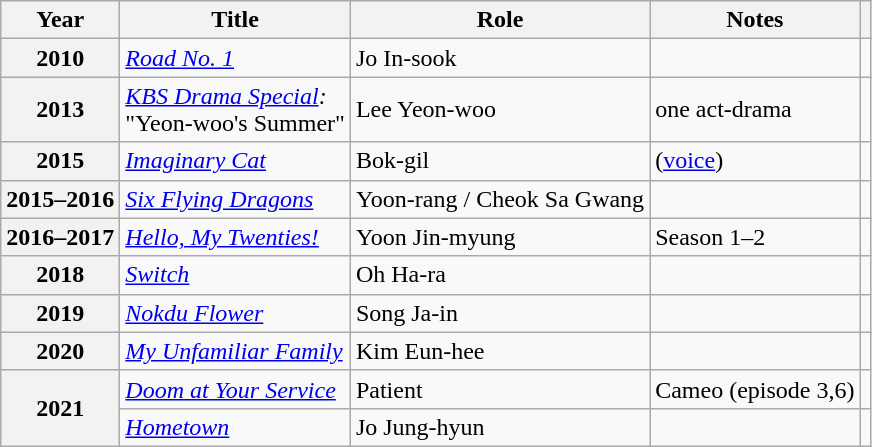<table class="wikitable plainrowheaders sortable">
<tr>
<th scope="col">Year</th>
<th scope="col">Title</th>
<th scope="col">Role</th>
<th scope="col">Notes</th>
<th scope="col" class="unsortable"></th>
</tr>
<tr>
<th scope="row">2010</th>
<td><em><a href='#'>Road No. 1</a></em></td>
<td>Jo In-sook</td>
<td></td>
<td style="text-align:center"></td>
</tr>
<tr>
<th scope="row">2013</th>
<td><em><a href='#'>KBS Drama Special</a>:</em><br>"Yeon-woo's Summer"</td>
<td>Lee Yeon-woo</td>
<td>one act-drama</td>
<td style="text-align:center"></td>
</tr>
<tr>
<th scope="row">2015</th>
<td><em><a href='#'>Imaginary Cat</a></em></td>
<td>Bok-gil</td>
<td>(<a href='#'>voice</a>)</td>
<td style="text-align:center"></td>
</tr>
<tr>
<th scope="row">2015–2016</th>
<td><em><a href='#'>Six Flying Dragons</a></em></td>
<td>Yoon-rang / Cheok Sa Gwang</td>
<td></td>
<td style="text-align:center"></td>
</tr>
<tr>
<th scope="row">2016–2017</th>
<td><em><a href='#'>Hello, My Twenties!</a></em></td>
<td>Yoon Jin-myung</td>
<td>Season 1–2</td>
<td style="text-align:center"></td>
</tr>
<tr>
<th scope="row">2018</th>
<td><em><a href='#'>Switch</a></em></td>
<td>Oh Ha-ra</td>
<td></td>
<td style="text-align:center"></td>
</tr>
<tr>
<th scope="row">2019</th>
<td><em><a href='#'>Nokdu Flower</a></em></td>
<td>Song Ja-in</td>
<td></td>
<td style="text-align:center"></td>
</tr>
<tr>
<th scope="row">2020</th>
<td><em><a href='#'>My Unfamiliar Family</a></em></td>
<td>Kim Eun-hee</td>
<td></td>
<td style="text-align:center"></td>
</tr>
<tr>
<th scope="row" rowspan="2">2021</th>
<td><em><a href='#'>Doom at Your Service</a></em></td>
<td>Patient</td>
<td>Cameo (episode 3,6)</td>
<td style="text-align:center"></td>
</tr>
<tr>
<td><em><a href='#'>Hometown</a></em></td>
<td>Jo Jung-hyun</td>
<td></td>
<td style="text-align:center"></td>
</tr>
</table>
